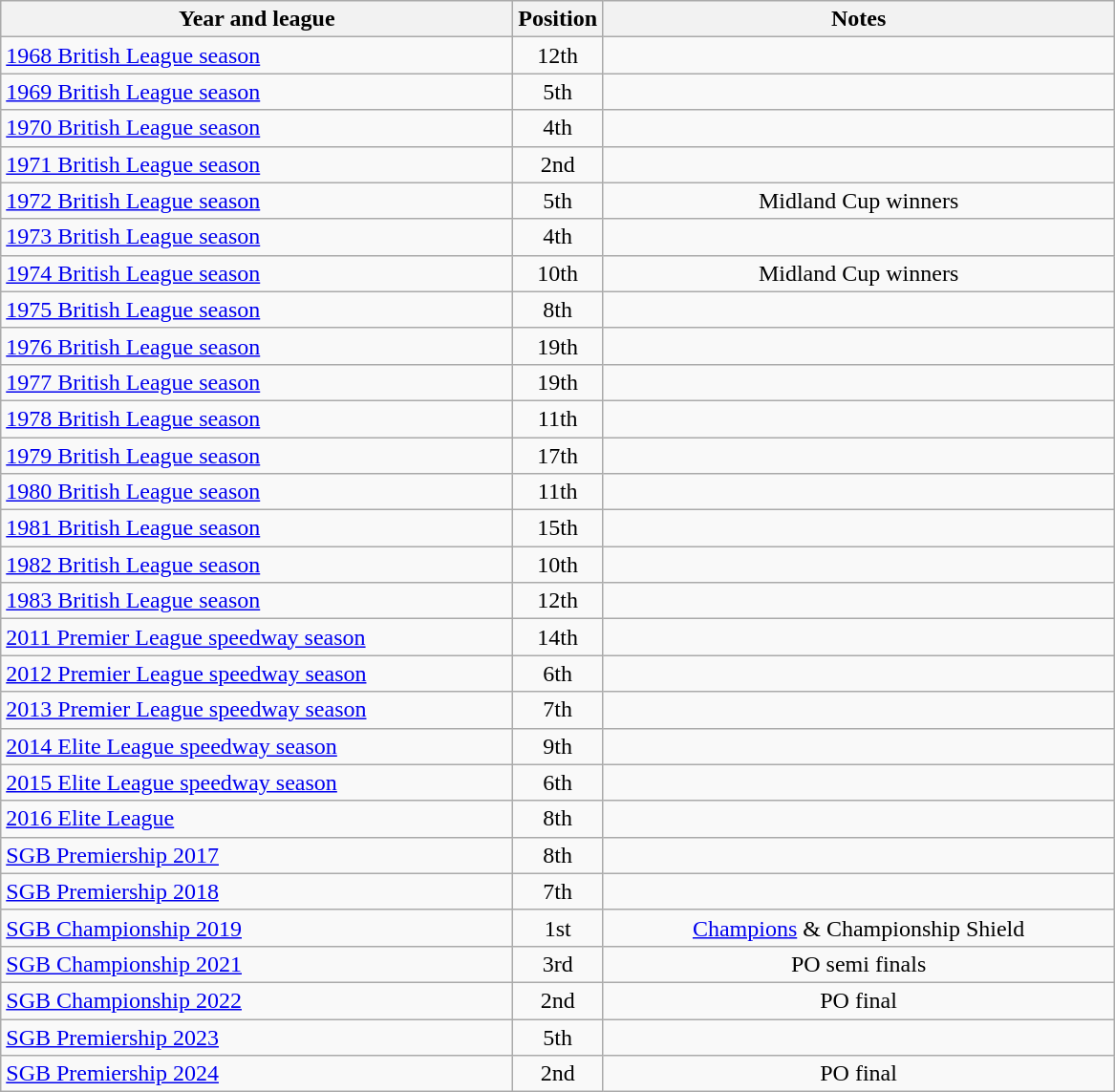<table class="wikitable">
<tr>
<th width=350>Year and league</th>
<th width=50>Position</th>
<th width=350>Notes</th>
</tr>
<tr align=center>
<td align="left"><a href='#'>1968 British League season</a></td>
<td>12th</td>
<td></td>
</tr>
<tr align=center>
<td align="left"><a href='#'>1969 British League season</a></td>
<td>5th</td>
<td></td>
</tr>
<tr align=center>
<td align="left"><a href='#'>1970 British League season</a></td>
<td>4th</td>
<td></td>
</tr>
<tr align=center>
<td align="left"><a href='#'>1971 British League season</a></td>
<td>2nd</td>
<td></td>
</tr>
<tr align=center>
<td align="left"><a href='#'>1972 British League season</a></td>
<td>5th</td>
<td>Midland Cup winners</td>
</tr>
<tr align=center>
<td align="left"><a href='#'>1973 British League season</a></td>
<td>4th</td>
<td></td>
</tr>
<tr align=center>
<td align="left"><a href='#'>1974 British League season</a></td>
<td>10th</td>
<td>Midland Cup winners</td>
</tr>
<tr align=center>
<td align="left"><a href='#'>1975 British League season</a></td>
<td>8th</td>
<td></td>
</tr>
<tr align=center>
<td align="left"><a href='#'>1976 British League season</a></td>
<td>19th</td>
<td></td>
</tr>
<tr align=center>
<td align="left"><a href='#'>1977 British League season</a></td>
<td>19th</td>
<td></td>
</tr>
<tr align=center>
<td align="left"><a href='#'>1978 British League season</a></td>
<td>11th</td>
<td></td>
</tr>
<tr align=center>
<td align="left"><a href='#'>1979 British League season</a></td>
<td>17th</td>
<td></td>
</tr>
<tr align=center>
<td align="left"><a href='#'>1980 British League season</a></td>
<td>11th</td>
<td></td>
</tr>
<tr align=center>
<td align="left"><a href='#'>1981 British League season</a></td>
<td>15th</td>
<td></td>
</tr>
<tr align=center>
<td align="left"><a href='#'>1982 British League season</a></td>
<td>10th</td>
<td></td>
</tr>
<tr align=center>
<td align="left"><a href='#'>1983 British League season</a></td>
<td>12th</td>
<td></td>
</tr>
<tr align=center>
<td align="left"><a href='#'>2011 Premier League speedway season</a></td>
<td>14th</td>
<td></td>
</tr>
<tr align=center>
<td align="left"><a href='#'>2012 Premier League speedway season</a></td>
<td>6th</td>
<td></td>
</tr>
<tr align=center>
<td align="left"><a href='#'>2013 Premier League speedway season</a></td>
<td>7th</td>
<td></td>
</tr>
<tr align=center>
<td align="left"><a href='#'>2014 Elite League speedway season</a></td>
<td>9th</td>
<td></td>
</tr>
<tr align=center>
<td align="left"><a href='#'>2015 Elite League speedway season</a></td>
<td>6th</td>
<td></td>
</tr>
<tr align=center>
<td align="left"><a href='#'>2016 Elite League</a></td>
<td>8th</td>
<td></td>
</tr>
<tr align=center>
<td align="left"><a href='#'>SGB Premiership 2017</a></td>
<td>8th</td>
<td></td>
</tr>
<tr align=center>
<td align="left"><a href='#'>SGB Premiership 2018</a></td>
<td>7th</td>
<td></td>
</tr>
<tr align=center>
<td align="left"><a href='#'>SGB Championship 2019</a></td>
<td>1st</td>
<td><a href='#'>Champions</a> & Championship Shield</td>
</tr>
<tr align=center>
<td align="left"><a href='#'>SGB Championship 2021</a></td>
<td>3rd</td>
<td>PO semi finals</td>
</tr>
<tr align=center>
<td align="left"><a href='#'>SGB Championship 2022</a></td>
<td>2nd</td>
<td>PO final</td>
</tr>
<tr align=center>
<td align="left"><a href='#'>SGB Premiership 2023</a></td>
<td>5th</td>
<td></td>
</tr>
<tr align=center>
<td align="left"><a href='#'>SGB Premiership 2024</a></td>
<td>2nd</td>
<td>PO final</td>
</tr>
</table>
